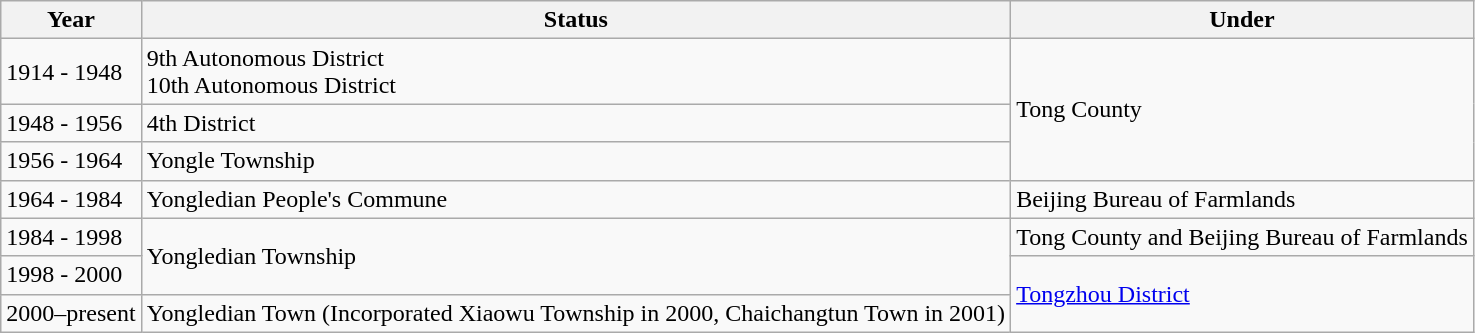<table class="wikitable">
<tr>
<th>Year</th>
<th>Status</th>
<th>Under</th>
</tr>
<tr>
<td>1914 - 1948</td>
<td>9th Autonomous District<br>10th Autonomous District</td>
<td rowspan="3">Tong County</td>
</tr>
<tr>
<td>1948 - 1956</td>
<td>4th District</td>
</tr>
<tr>
<td>1956 - 1964</td>
<td>Yongle Township</td>
</tr>
<tr>
<td>1964 - 1984</td>
<td>Yongledian People's Commune</td>
<td>Beijing Bureau of Farmlands</td>
</tr>
<tr>
<td>1984 - 1998</td>
<td rowspan="2">Yongledian Township</td>
<td>Tong County and Beijing Bureau of Farmlands</td>
</tr>
<tr>
<td>1998 - 2000</td>
<td rowspan="2"><a href='#'>Tongzhou District</a></td>
</tr>
<tr>
<td>2000–present</td>
<td>Yongledian Town (Incorporated Xiaowu Township in 2000, Chaichangtun Town in 2001)</td>
</tr>
</table>
